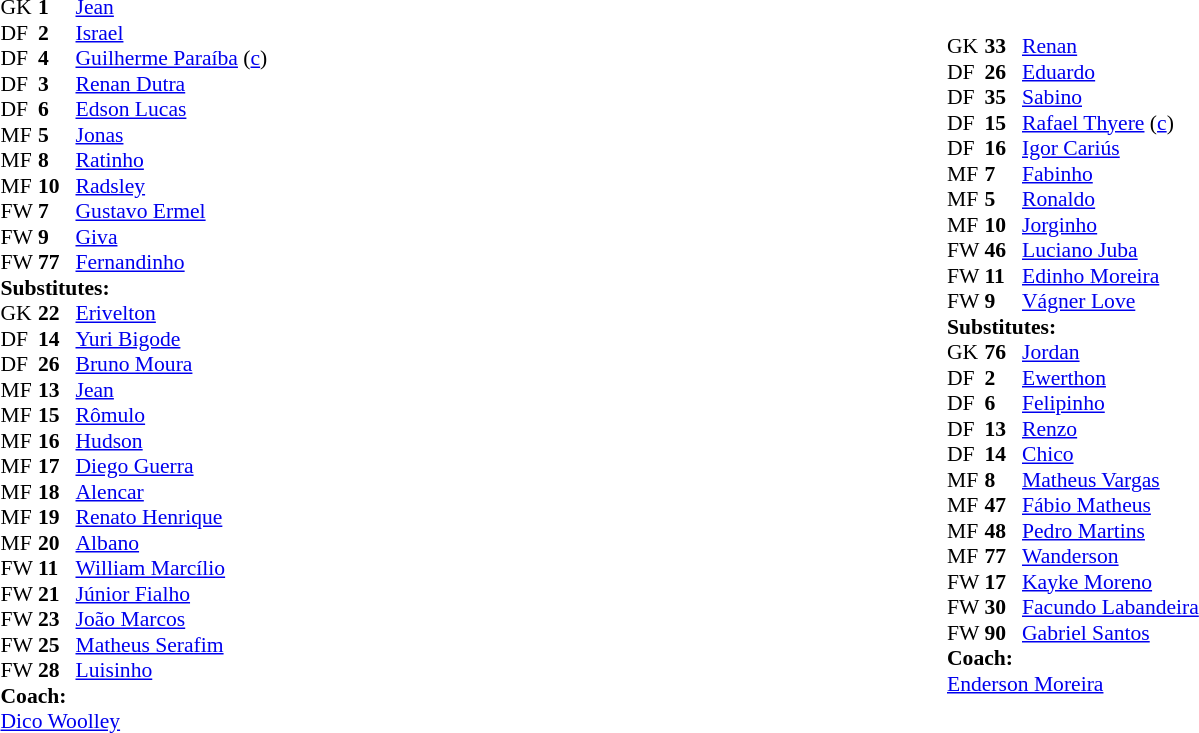<table width="100%">
<tr>
<td vstyle="text-align:top" width="40%"><br><table style="font-size:90%" cellspacing="0" cellpadding="0">
<tr>
<th width=25></th>
<th width=25></th>
</tr>
<tr>
<td>GK</td>
<td><strong>1</strong></td>
<td> <a href='#'>Jean</a></td>
<td></td>
</tr>
<tr>
<td>DF</td>
<td><strong>2</strong></td>
<td> <a href='#'>Israel</a></td>
</tr>
<tr>
<td>DF</td>
<td><strong>4</strong></td>
<td> <a href='#'>Guilherme Paraíba</a> (<a href='#'>c</a>)</td>
</tr>
<tr>
<td>DF</td>
<td><strong>3</strong></td>
<td> <a href='#'>Renan Dutra</a></td>
<td></td>
<td></td>
</tr>
<tr>
<td>DF</td>
<td><strong>6</strong></td>
<td> <a href='#'>Edson Lucas</a></td>
<td></td>
</tr>
<tr>
<td>MF</td>
<td><strong>5</strong></td>
<td> <a href='#'>Jonas</a></td>
<td></td>
<td></td>
</tr>
<tr>
<td>MF</td>
<td><strong>8</strong></td>
<td> <a href='#'>Ratinho</a></td>
</tr>
<tr>
<td>MF</td>
<td><strong>10</strong></td>
<td> <a href='#'>Radsley</a></td>
<td></td>
<td></td>
</tr>
<tr>
<td>FW</td>
<td><strong>7</strong></td>
<td> <a href='#'>Gustavo Ermel</a></td>
<td></td>
<td></td>
</tr>
<tr>
<td>FW</td>
<td><strong>9</strong></td>
<td> <a href='#'>Giva</a></td>
<td></td>
<td></td>
</tr>
<tr>
<td>FW</td>
<td><strong>77</strong></td>
<td> <a href='#'>Fernandinho</a></td>
</tr>
<tr>
<td colspan=3><strong>Substitutes:</strong></td>
</tr>
<tr>
<td>GK</td>
<td><strong>22</strong></td>
<td> <a href='#'>Erivelton</a></td>
</tr>
<tr>
<td>DF</td>
<td><strong>14</strong></td>
<td> <a href='#'>Yuri Bigode</a></td>
<td></td>
<td></td>
</tr>
<tr>
<td>DF</td>
<td><strong>26</strong></td>
<td> <a href='#'>Bruno Moura</a></td>
</tr>
<tr>
<td>MF</td>
<td><strong>13</strong></td>
<td> <a href='#'>Jean</a></td>
</tr>
<tr>
<td>MF</td>
<td><strong>15</strong></td>
<td> <a href='#'>Rômulo</a></td>
</tr>
<tr>
<td>MF</td>
<td><strong>16</strong></td>
<td> <a href='#'>Hudson</a></td>
</tr>
<tr>
<td>MF</td>
<td><strong>17</strong></td>
<td> <a href='#'>Diego Guerra</a></td>
</tr>
<tr>
<td>MF</td>
<td><strong>18</strong></td>
<td> <a href='#'>Alencar</a></td>
<td></td>
<td></td>
</tr>
<tr>
<td>MF</td>
<td><strong>19</strong></td>
<td> <a href='#'>Renato Henrique</a></td>
</tr>
<tr>
<td>MF</td>
<td><strong>20</strong></td>
<td> <a href='#'>Albano</a></td>
<td></td>
<td></td>
</tr>
<tr>
<td>FW</td>
<td><strong>11</strong></td>
<td> <a href='#'>William Marcílio</a></td>
</tr>
<tr>
<td>FW</td>
<td><strong>21</strong></td>
<td> <a href='#'>Júnior Fialho</a></td>
</tr>
<tr>
<td>FW</td>
<td><strong>23</strong></td>
<td> <a href='#'>João Marcos</a></td>
</tr>
<tr>
<td>FW</td>
<td><strong>25</strong></td>
<td> <a href='#'>Matheus Serafim</a></td>
<td></td>
<td></td>
</tr>
<tr>
<td>FW</td>
<td><strong>28</strong></td>
<td> <a href='#'>Luisinho</a></td>
<td></td>
<td></td>
</tr>
<tr>
<td colspan=3><strong>Coach:</strong></td>
</tr>
<tr>
<td colspan=4> <a href='#'>Dico Woolley</a></td>
</tr>
</table>
</td>
<td vstyle="text-align:top" width="40%"><br><table style="font-size:90%" cellspacing="0" cellpadding="0">
<tr>
<th width=25></th>
<th width=25></th>
</tr>
<tr>
<td>GK</td>
<td><strong>33</strong></td>
<td> <a href='#'>Renan</a></td>
</tr>
<tr>
<td>DF</td>
<td><strong>26</strong></td>
<td> <a href='#'>Eduardo</a></td>
<td></td>
<td></td>
</tr>
<tr>
<td>DF</td>
<td><strong>35</strong></td>
<td> <a href='#'>Sabino</a></td>
</tr>
<tr>
<td>DF</td>
<td><strong>15</strong></td>
<td> <a href='#'>Rafael Thyere</a> (<a href='#'>c</a>)</td>
</tr>
<tr>
<td>DF</td>
<td><strong>16</strong></td>
<td> <a href='#'>Igor Cariús</a></td>
<td></td>
<td></td>
</tr>
<tr>
<td>MF</td>
<td><strong>7</strong></td>
<td> <a href='#'>Fabinho</a></td>
</tr>
<tr>
<td>MF</td>
<td><strong>5</strong></td>
<td> <a href='#'>Ronaldo</a></td>
<td></td>
<td></td>
</tr>
<tr>
<td>MF</td>
<td><strong>10</strong></td>
<td> <a href='#'>Jorginho</a></td>
<td></td>
<td></td>
</tr>
<tr>
<td>FW</td>
<td><strong>46</strong></td>
<td> <a href='#'>Luciano Juba</a></td>
</tr>
<tr>
<td>FW</td>
<td><strong>11</strong></td>
<td> <a href='#'>Edinho Moreira</a></td>
<td></td>
<td></td>
</tr>
<tr>
<td>FW</td>
<td><strong>9</strong></td>
<td> <a href='#'>Vágner Love</a></td>
</tr>
<tr>
<td colspan=3><strong>Substitutes:</strong></td>
</tr>
<tr>
<td>GK</td>
<td><strong>76</strong></td>
<td> <a href='#'>Jordan</a></td>
</tr>
<tr>
<td>DF</td>
<td><strong>2</strong></td>
<td> <a href='#'>Ewerthon</a></td>
<td></td>
<td></td>
</tr>
<tr>
<td>DF</td>
<td><strong>6</strong></td>
<td> <a href='#'>Felipinho</a></td>
<td></td>
<td></td>
</tr>
<tr>
<td>DF</td>
<td><strong>13</strong></td>
<td> <a href='#'>Renzo</a></td>
</tr>
<tr>
<td>DF</td>
<td><strong>14</strong></td>
<td> <a href='#'>Chico</a></td>
</tr>
<tr>
<td>MF</td>
<td><strong>8</strong></td>
<td> <a href='#'>Matheus Vargas</a></td>
<td></td>
<td></td>
</tr>
<tr>
<td>MF</td>
<td><strong>47</strong></td>
<td> <a href='#'>Fábio Matheus</a></td>
</tr>
<tr>
<td>MF</td>
<td><strong>48</strong></td>
<td> <a href='#'>Pedro Martins</a></td>
<td></td>
<td></td>
</tr>
<tr>
<td>MF</td>
<td><strong>77</strong></td>
<td> <a href='#'>Wanderson</a></td>
</tr>
<tr>
<td>FW</td>
<td><strong>17</strong></td>
<td> <a href='#'>Kayke Moreno</a></td>
</tr>
<tr>
<td>FW</td>
<td><strong>30</strong></td>
<td> <a href='#'>Facundo Labandeira</a></td>
<td></td>
<td></td>
</tr>
<tr>
<td>FW</td>
<td><strong>90</strong></td>
<td> <a href='#'>Gabriel Santos</a></td>
</tr>
<tr>
<td></td>
</tr>
<tr>
<td></td>
</tr>
<tr>
<td></td>
</tr>
<tr>
<td colspan=3><strong>Coach:</strong></td>
</tr>
<tr>
<td colspan=4> <a href='#'>Enderson Moreira</a></td>
</tr>
</table>
</td>
</tr>
</table>
